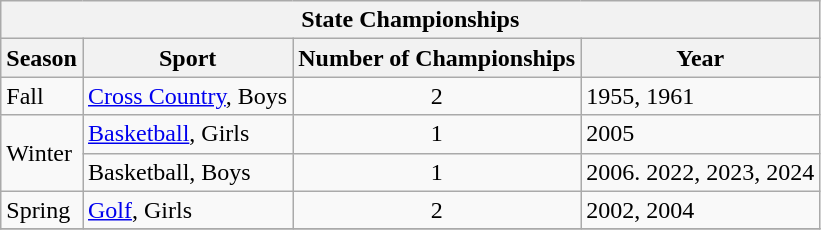<table class="wikitable">
<tr>
<th colspan="4">State Championships</th>
</tr>
<tr>
<th>Season</th>
<th>Sport</th>
<th>Number of Championships</th>
<th>Year</th>
</tr>
<tr>
<td rowspan="1">Fall</td>
<td><a href='#'>Cross Country</a>, Boys</td>
<td align="center">2</td>
<td>1955, 1961</td>
</tr>
<tr>
<td rowspan="2">Winter</td>
<td><a href='#'>Basketball</a>, Girls</td>
<td align="center">1</td>
<td>2005</td>
</tr>
<tr>
<td>Basketball, Boys</td>
<td align="center">1</td>
<td>2006. 2022, 2023, 2024</td>
</tr>
<tr>
<td rowspan="1">Spring</td>
<td><a href='#'>Golf</a>, Girls</td>
<td align="center">2</td>
<td>2002, 2004</td>
</tr>
<tr>
</tr>
</table>
